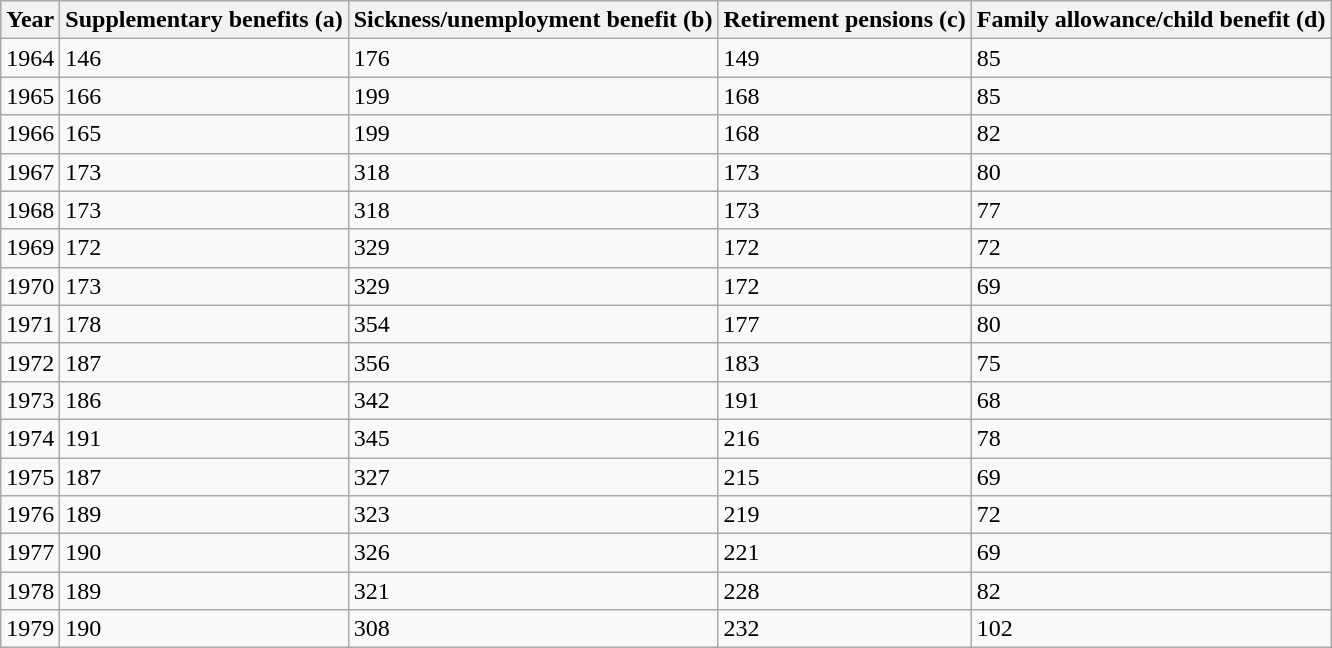<table class="wikitable sortable">
<tr>
<th>Year</th>
<th>Supplementary benefits (a)</th>
<th>Sickness/unemployment benefit (b)</th>
<th>Retirement pensions (c)</th>
<th>Family allowance/child benefit (d)</th>
</tr>
<tr>
<td>1964</td>
<td>146</td>
<td>176</td>
<td>149</td>
<td>85</td>
</tr>
<tr>
<td>1965</td>
<td>166</td>
<td>199</td>
<td>168</td>
<td>85</td>
</tr>
<tr>
<td>1966</td>
<td>165</td>
<td>199</td>
<td>168</td>
<td>82</td>
</tr>
<tr>
<td>1967</td>
<td>173</td>
<td>318</td>
<td>173</td>
<td>80</td>
</tr>
<tr>
<td>1968</td>
<td>173</td>
<td>318</td>
<td>173</td>
<td>77</td>
</tr>
<tr>
<td>1969</td>
<td>172</td>
<td>329</td>
<td>172</td>
<td>72</td>
</tr>
<tr>
<td>1970</td>
<td>173</td>
<td>329</td>
<td>172</td>
<td>69</td>
</tr>
<tr>
<td>1971</td>
<td>178</td>
<td>354</td>
<td>177</td>
<td>80</td>
</tr>
<tr>
<td>1972</td>
<td>187</td>
<td>356</td>
<td>183</td>
<td>75</td>
</tr>
<tr>
<td>1973</td>
<td>186</td>
<td>342</td>
<td>191</td>
<td>68</td>
</tr>
<tr>
<td>1974</td>
<td>191</td>
<td>345</td>
<td>216</td>
<td>78</td>
</tr>
<tr>
<td>1975</td>
<td>187</td>
<td>327</td>
<td>215</td>
<td>69</td>
</tr>
<tr>
<td>1976</td>
<td>189</td>
<td>323</td>
<td>219</td>
<td>72</td>
</tr>
<tr>
<td>1977</td>
<td>190</td>
<td>326</td>
<td>221</td>
<td>69</td>
</tr>
<tr>
<td>1978</td>
<td>189</td>
<td>321</td>
<td>228</td>
<td>82</td>
</tr>
<tr>
<td>1979</td>
<td>190</td>
<td>308</td>
<td>232</td>
<td>102</td>
</tr>
</table>
